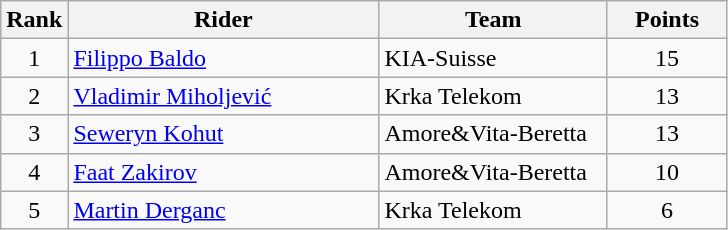<table class="wikitable">
<tr>
<th>Rank</th>
<th>Rider</th>
<th>Team</th>
<th>Points</th>
</tr>
<tr>
<td align=center>1</td>
<td width=200> <a href='#'>Filippo Baldo</a> </td>
<td width=145>KIA-Suisse</td>
<td width=72 align=center>15</td>
</tr>
<tr>
<td align=center>2</td>
<td> <a href='#'>Vladimir Miholjević</a></td>
<td>Krka Telekom</td>
<td align=center>13</td>
</tr>
<tr>
<td align=center>3</td>
<td> <a href='#'>Seweryn Kohut</a></td>
<td>Amore&Vita-Beretta</td>
<td align=center>13</td>
</tr>
<tr>
<td align=center>4</td>
<td> <a href='#'>Faat Zakirov</a></td>
<td>Amore&Vita-Beretta</td>
<td align=center>10</td>
</tr>
<tr>
<td align=center>5</td>
<td> <a href='#'>Martin Derganc</a></td>
<td>Krka Telekom</td>
<td align=center>6</td>
</tr>
</table>
